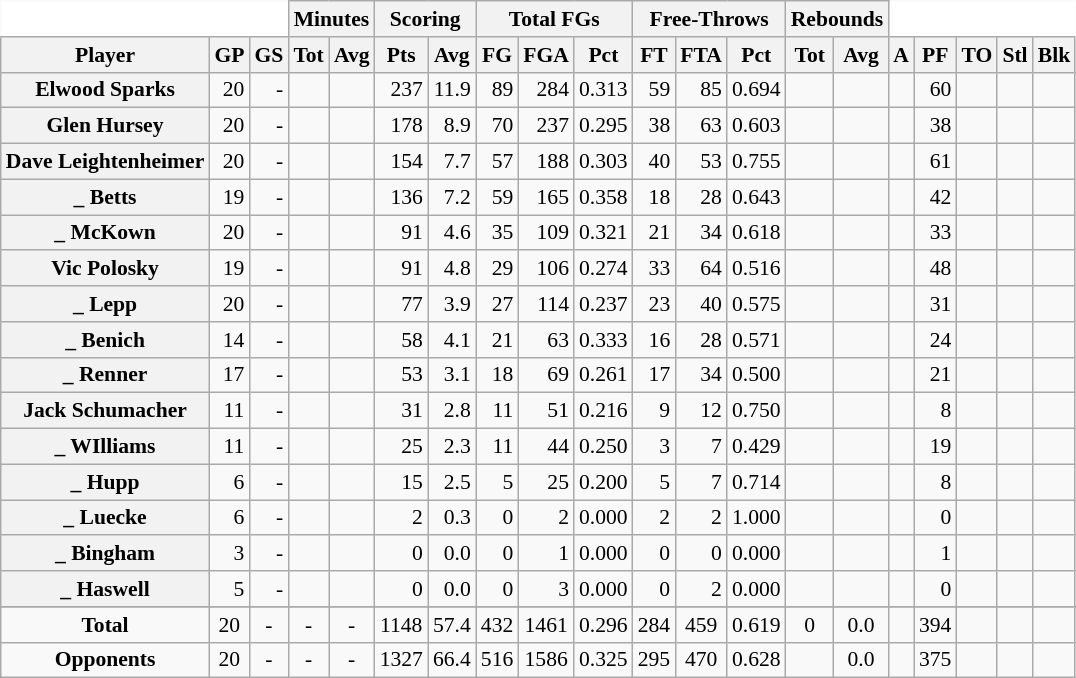<table class="wikitable sortable" border="1" style="font-size:90%;">
<tr>
<th colspan="3" style="border-top-style:hidden; border-left-style:hidden; background: white;"></th>
<th colspan="2" style=>Minutes</th>
<th colspan="2" style=>Scoring</th>
<th colspan="3" style=>Total FGs</th>
<th colspan="3" style=>Free-Throws</th>
<th colspan="2" style=>Rebounds</th>
<th colspan="5" style="border-top-style:hidden; border-right-style:hidden; background: white;"></th>
</tr>
<tr>
<th scope="col" style=>Player</th>
<th scope="col" style=>GP</th>
<th scope="col" style=>GS</th>
<th scope="col" style=>Tot</th>
<th scope="col" style=>Avg</th>
<th scope="col" style=>Pts</th>
<th scope="col" style=>Avg</th>
<th scope="col" style=>FG</th>
<th scope="col" style=>FGA</th>
<th scope="col" style=>Pct</th>
<th scope="col" style=>FT</th>
<th scope="col" style=>FTA</th>
<th scope="col" style=>Pct</th>
<th scope="col" style=>Tot</th>
<th scope="col" style=>Avg</th>
<th scope="col" style=>A</th>
<th scope="col" style=>PF</th>
<th scope="col" style=>TO</th>
<th scope="col" style=>Stl</th>
<th scope="col" style=>Blk</th>
</tr>
<tr>
<th>Elwood Sparks</th>
<td align="right">20</td>
<td align="right">-</td>
<td align="right"></td>
<td align="right"></td>
<td align="right">237</td>
<td align="right">11.9</td>
<td align="right">89</td>
<td align="right">284</td>
<td align="right">0.313</td>
<td align="right">59</td>
<td align="right">85</td>
<td align="right">0.694</td>
<td align="right"></td>
<td align="right"></td>
<td align="right"></td>
<td align="right">60</td>
<td align="right"></td>
<td align="right"></td>
<td align="right"></td>
</tr>
<tr>
<th>Glen Hursey</th>
<td align="right">20</td>
<td align="right">-</td>
<td align="right"></td>
<td align="right"></td>
<td align="right">178</td>
<td align="right">8.9</td>
<td align="right">70</td>
<td align="right">237</td>
<td align="right">0.295</td>
<td align="right">38</td>
<td align="right">63</td>
<td align="right">0.603</td>
<td align="right"></td>
<td align="right"></td>
<td align="right"></td>
<td align="right">38</td>
<td align="right"></td>
<td align="right"></td>
<td align="right"></td>
</tr>
<tr>
<th>Dave Leightenheimer</th>
<td align="right">20</td>
<td align="right">-</td>
<td align="right"></td>
<td align="right"></td>
<td align="right">154</td>
<td align="right">7.7</td>
<td align="right">57</td>
<td align="right">188</td>
<td align="right">0.303</td>
<td align="right">40</td>
<td align="right">53</td>
<td align="right">0.755</td>
<td align="right"></td>
<td align="right"></td>
<td align="right"></td>
<td align="right">61</td>
<td align="right"></td>
<td align="right"></td>
<td align="right"></td>
</tr>
<tr>
<th>_ Betts</th>
<td align="right">19</td>
<td align="right">-</td>
<td align="right"></td>
<td align="right"></td>
<td align="right">136</td>
<td align="right">7.2</td>
<td align="right">59</td>
<td align="right">165</td>
<td align="right">0.358</td>
<td align="right">18</td>
<td align="right">28</td>
<td align="right">0.643</td>
<td align="right"></td>
<td align="right"></td>
<td align="right"></td>
<td align="right">42</td>
<td align="right"></td>
<td align="right"></td>
<td align="right"></td>
</tr>
<tr>
<th>_ McKown</th>
<td align="right">20</td>
<td align="right">-</td>
<td align="right"></td>
<td align="right"></td>
<td align="right">91</td>
<td align="right">4.6</td>
<td align="right">35</td>
<td align="right">109</td>
<td align="right">0.321</td>
<td align="right">21</td>
<td align="right">34</td>
<td align="right">0.618</td>
<td align="right"></td>
<td align="right"></td>
<td align="right"></td>
<td align="right">33</td>
<td align="right"></td>
<td align="right"></td>
<td align="right"></td>
</tr>
<tr>
<th>Vic Polosky</th>
<td align="right">19</td>
<td align="right">-</td>
<td align="right"></td>
<td align="right"></td>
<td align="right">91</td>
<td align="right">4.8</td>
<td align="right">29</td>
<td align="right">106</td>
<td align="right">0.274</td>
<td align="right">33</td>
<td align="right">64</td>
<td align="right">0.516</td>
<td align="right"></td>
<td align="right"></td>
<td align="right"></td>
<td align="right">48</td>
<td align="right"></td>
<td align="right"></td>
<td align="right"></td>
</tr>
<tr>
<th>_ Lepp</th>
<td align="right">20</td>
<td align="right">-</td>
<td align="right"></td>
<td align="right"></td>
<td align="right">77</td>
<td align="right">3.9</td>
<td align="right">27</td>
<td align="right">114</td>
<td align="right">0.237</td>
<td align="right">23</td>
<td align="right">40</td>
<td align="right">0.575</td>
<td align="right"></td>
<td align="right"></td>
<td align="right"></td>
<td align="right">31</td>
<td align="right"></td>
<td align="right"></td>
<td align="right"></td>
</tr>
<tr>
<th>_ Benich</th>
<td align="right">14</td>
<td align="right">-</td>
<td align="right"></td>
<td align="right"></td>
<td align="right">58</td>
<td align="right">4.1</td>
<td align="right">21</td>
<td align="right">63</td>
<td align="right">0.333</td>
<td align="right">16</td>
<td align="right">28</td>
<td align="right">0.571</td>
<td align="right"></td>
<td align="right"></td>
<td align="right"></td>
<td align="right">24</td>
<td align="right"></td>
<td align="right"></td>
<td align="right"></td>
</tr>
<tr>
<th>_ Renner</th>
<td align="right">17</td>
<td align="right">-</td>
<td align="right"></td>
<td align="right"></td>
<td align="right">53</td>
<td align="right">3.1</td>
<td align="right">18</td>
<td align="right">69</td>
<td align="right">0.261</td>
<td align="right">17</td>
<td align="right">34</td>
<td align="right">0.500</td>
<td align="right"></td>
<td align="right"></td>
<td align="right"></td>
<td align="right">21</td>
<td align="right"></td>
<td align="right"></td>
<td align="right"></td>
</tr>
<tr>
<th>Jack Schumacher</th>
<td align="right">11</td>
<td align="right">-</td>
<td align="right"></td>
<td align="right"></td>
<td align="right">31</td>
<td align="right">2.8</td>
<td align="right">11</td>
<td align="right">51</td>
<td align="right">0.216</td>
<td align="right">9</td>
<td align="right">12</td>
<td align="right">0.750</td>
<td align="right"></td>
<td align="right"></td>
<td align="right"></td>
<td align="right">8</td>
<td align="right"></td>
<td align="right"></td>
<td align="right"></td>
</tr>
<tr>
<th>_ WIlliams</th>
<td align="right">11</td>
<td align="right">-</td>
<td align="right"></td>
<td align="right"></td>
<td align="right">25</td>
<td align="right">2.3</td>
<td align="right">11</td>
<td align="right">44</td>
<td align="right">0.250</td>
<td align="right">3</td>
<td align="right">7</td>
<td align="right">0.429</td>
<td align="right"></td>
<td align="right"></td>
<td align="right"></td>
<td align="right">19</td>
<td align="right"></td>
<td align="right"></td>
<td align="right"></td>
</tr>
<tr>
<th>_ Hupp</th>
<td align="right">6</td>
<td align="right">-</td>
<td align="right"></td>
<td align="right"></td>
<td align="right">15</td>
<td align="right">2.5</td>
<td align="right">5</td>
<td align="right">25</td>
<td align="right">0.200</td>
<td align="right">5</td>
<td align="right">7</td>
<td align="right">0.714</td>
<td align="right"></td>
<td align="right"></td>
<td align="right"></td>
<td align="right">8</td>
<td align="right"></td>
<td align="right"></td>
<td align="right"></td>
</tr>
<tr>
<th>_ Luecke</th>
<td align="right">6</td>
<td align="right">-</td>
<td align="right"></td>
<td align="right"></td>
<td align="right">2</td>
<td align="right">0.3</td>
<td align="right">0</td>
<td align="right">2</td>
<td align="right">0.000</td>
<td align="right">2</td>
<td align="right">2</td>
<td align="right">1.000</td>
<td align="right"></td>
<td align="right"></td>
<td align="right"></td>
<td align="right">0</td>
<td align="right"></td>
<td align="right"></td>
<td align="right"></td>
</tr>
<tr>
<th>_ Bingham</th>
<td align="right">3</td>
<td align="right">-</td>
<td align="right"></td>
<td align="right"></td>
<td align="right">0</td>
<td align="right">0.0</td>
<td align="right">0</td>
<td align="right">1</td>
<td align="right">0.000</td>
<td align="right">0</td>
<td align="right">0</td>
<td align="right">0.000</td>
<td align="right"></td>
<td align="right"></td>
<td align="right"></td>
<td align="right">1</td>
<td align="right"></td>
<td align="right"></td>
<td align="right"></td>
</tr>
<tr>
<th>_ Haswell</th>
<td align="right">5</td>
<td align="right">-</td>
<td align="right"></td>
<td align="right"></td>
<td align="right">0</td>
<td align="right">0.0</td>
<td align="right">0</td>
<td align="right">3</td>
<td align="right">0.000</td>
<td align="right">0</td>
<td align="right">2</td>
<td align="right">0.000</td>
<td align="right"></td>
<td align="right"></td>
<td align="right"></td>
<td align="right">0</td>
<td align="right"></td>
<td align="right"></td>
<td align="right"></td>
</tr>
<tr>
</tr>
<tr class="sortbottom">
<td align="center" style=><strong>Total</strong></td>
<td align="center" style=>20</td>
<td align="center" style=>-</td>
<td align="center" style=>-</td>
<td align="center" style=>-</td>
<td align="center" style=>1148</td>
<td align="center" style=>57.4</td>
<td align="center" style=>432</td>
<td align="center" style=>1461</td>
<td align="center" style=>0.296</td>
<td align="center" style=>284</td>
<td align="center" style=>459</td>
<td align="center" style=>0.619</td>
<td align="center" style=>0</td>
<td align="center" style=>0.0</td>
<td align="center" style=></td>
<td align="center" style=>394</td>
<td align="center" style=></td>
<td align="center" style=></td>
<td align="center" style=></td>
</tr>
<tr class="sortbottom">
<td align="center"><strong>Opponents</strong></td>
<td align="center">20</td>
<td align="center">-</td>
<td align="center">-</td>
<td align="center">-</td>
<td align="center">1327</td>
<td align="center">66.4</td>
<td align="center">516</td>
<td align="center">1586</td>
<td align="center">0.325</td>
<td align="center">295</td>
<td align="center">470</td>
<td align="center">0.628</td>
<td align="center"></td>
<td align="center">0.0</td>
<td align="center"></td>
<td align="center">375</td>
<td align="center"></td>
<td align="center"></td>
<td align="center"></td>
</tr>
</table>
